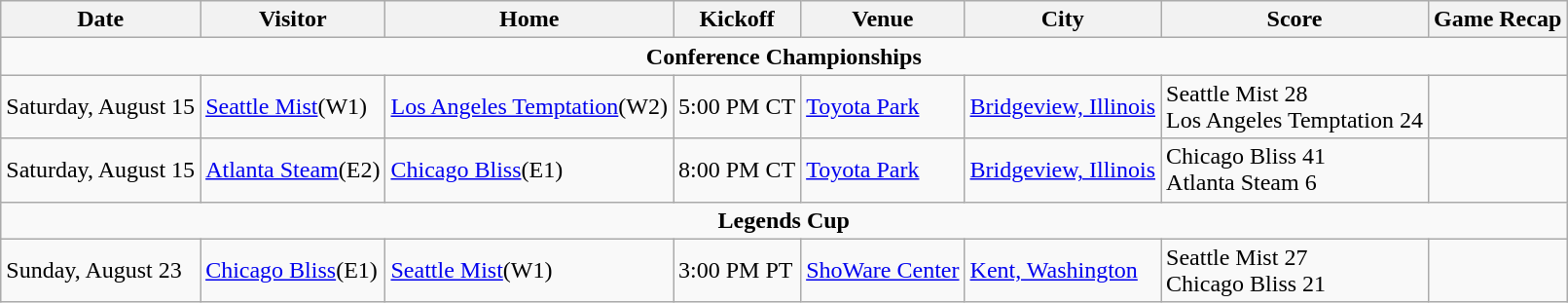<table class="wikitable">
<tr>
<th>Date</th>
<th>Visitor</th>
<th>Home</th>
<th>Kickoff</th>
<th>Venue</th>
<th>City</th>
<th>Score</th>
<th>Game Recap</th>
</tr>
<tr>
<td colspan=8 style="text-align:center;"><strong>Conference Championships</strong></td>
</tr>
<tr>
<td>Saturday, August 15</td>
<td><a href='#'>Seattle Mist</a>(W1)</td>
<td><a href='#'>Los Angeles Temptation</a>(W2)</td>
<td>5:00 PM CT</td>
<td><a href='#'>Toyota Park</a></td>
<td><a href='#'>Bridgeview, Illinois</a></td>
<td>Seattle Mist 28<br>Los Angeles Temptation 24</td>
<td></td>
</tr>
<tr>
<td>Saturday, August 15</td>
<td><a href='#'>Atlanta Steam</a>(E2)</td>
<td><a href='#'>Chicago Bliss</a>(E1)</td>
<td>8:00 PM CT</td>
<td><a href='#'>Toyota Park</a></td>
<td><a href='#'>Bridgeview, Illinois</a></td>
<td>Chicago Bliss 41<br>Atlanta Steam 6</td>
<td></td>
</tr>
<tr>
<td colspan=8 style="text-align:center;"><strong>Legends Cup</strong></td>
</tr>
<tr>
<td>Sunday, August 23</td>
<td><a href='#'>Chicago Bliss</a>(E1)</td>
<td><a href='#'>Seattle Mist</a>(W1)</td>
<td>3:00 PM PT</td>
<td><a href='#'>ShoWare Center</a></td>
<td><a href='#'>Kent, Washington</a></td>
<td>Seattle Mist 27<br>Chicago Bliss 21</td>
<td></td>
</tr>
</table>
